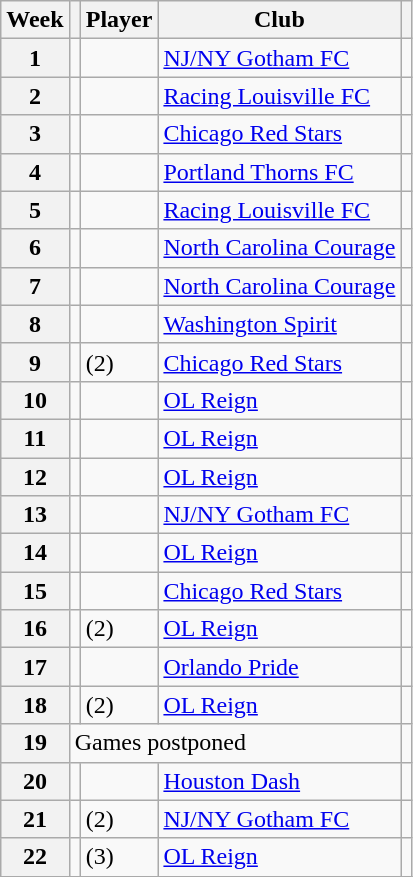<table class="wikitable sortable">
<tr>
<th scope="col">Week</th>
<th scope="col"></th>
<th scope="col">Player</th>
<th scope="col">Club</th>
<th scope="col"></th>
</tr>
<tr>
<th scope="row">1</th>
<td></td>
<td></td>
<td><a href='#'>NJ/NY Gotham FC</a></td>
<td></td>
</tr>
<tr>
<th scope="row">2</th>
<td></td>
<td></td>
<td><a href='#'>Racing Louisville FC</a></td>
<td></td>
</tr>
<tr>
<th scope="row">3</th>
<td></td>
<td></td>
<td><a href='#'>Chicago Red Stars</a></td>
<td></td>
</tr>
<tr>
<th scope="row">4</th>
<td></td>
<td></td>
<td><a href='#'>Portland Thorns FC</a></td>
<td></td>
</tr>
<tr>
<th scope="row">5</th>
<td></td>
<td></td>
<td><a href='#'>Racing Louisville FC</a></td>
<td></td>
</tr>
<tr>
<th scope="row">6</th>
<td></td>
<td></td>
<td><a href='#'>North Carolina Courage</a></td>
<td></td>
</tr>
<tr>
<th scope="row">7</th>
<td></td>
<td></td>
<td><a href='#'>North Carolina Courage</a></td>
<td></td>
</tr>
<tr>
<th scope="row">8</th>
<td></td>
<td></td>
<td><a href='#'>Washington Spirit</a></td>
<td></td>
</tr>
<tr>
<th scope="row">9</th>
<td></td>
<td> (2)</td>
<td><a href='#'>Chicago Red Stars</a></td>
<td></td>
</tr>
<tr>
<th scope="row">10</th>
<td></td>
<td></td>
<td><a href='#'>OL Reign</a></td>
<td></td>
</tr>
<tr>
<th scope="row">11</th>
<td></td>
<td></td>
<td><a href='#'>OL Reign</a></td>
<td></td>
</tr>
<tr>
<th scope="row">12</th>
<td></td>
<td></td>
<td><a href='#'>OL Reign</a></td>
<td></td>
</tr>
<tr>
<th scope="row">13</th>
<td></td>
<td></td>
<td><a href='#'>NJ/NY Gotham FC</a></td>
<td></td>
</tr>
<tr>
<th scope="row">14</th>
<td></td>
<td></td>
<td><a href='#'>OL Reign</a></td>
<td></td>
</tr>
<tr>
<th scope="row">15</th>
<td></td>
<td></td>
<td><a href='#'>Chicago Red Stars</a></td>
<td></td>
</tr>
<tr>
<th scope="row">16</th>
<td></td>
<td> (2)</td>
<td><a href='#'>OL Reign</a></td>
<td></td>
</tr>
<tr>
<th scope="row">17</th>
<td></td>
<td></td>
<td><a href='#'>Orlando Pride</a></td>
<td></td>
</tr>
<tr>
<th scope="row">18</th>
<td></td>
<td> (2)</td>
<td><a href='#'>OL Reign</a></td>
<td></td>
</tr>
<tr>
<th scope="row">19</th>
<td colspan=3>Games postponed</td>
<td></td>
</tr>
<tr>
<th scope="row">20</th>
<td></td>
<td></td>
<td><a href='#'>Houston Dash</a></td>
<td></td>
</tr>
<tr>
<th scope="row">21</th>
<td></td>
<td> (2)</td>
<td><a href='#'>NJ/NY Gotham FC</a></td>
<td></td>
</tr>
<tr>
<th scope="row">22</th>
<td></td>
<td> (3)</td>
<td><a href='#'>OL Reign</a></td>
<td></td>
</tr>
<tr>
</tr>
</table>
